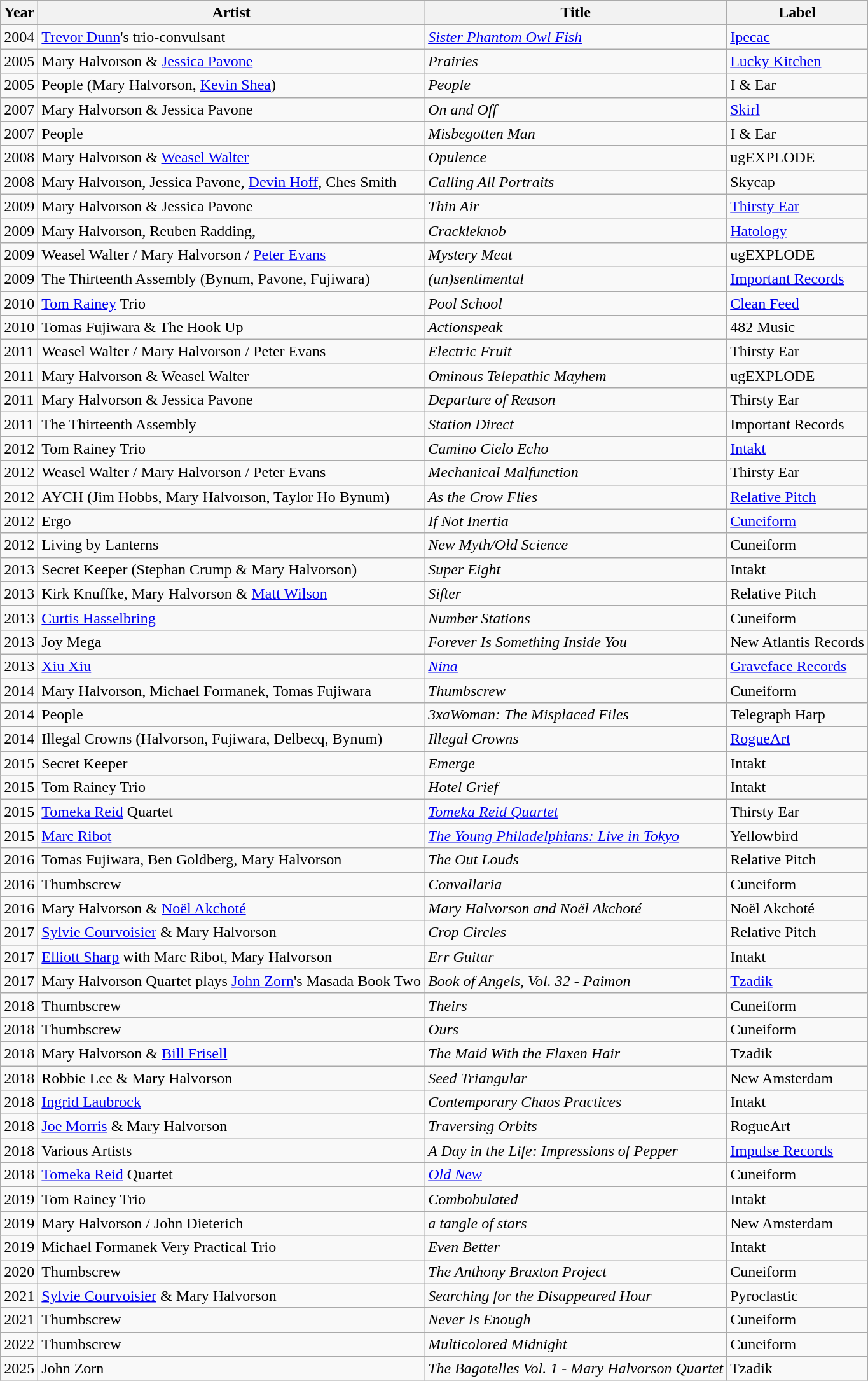<table class="wikitable">
<tr>
<th>Year</th>
<th>Artist</th>
<th>Title</th>
<th>Label</th>
</tr>
<tr>
<td>2004</td>
<td><a href='#'>Trevor Dunn</a>'s trio-convulsant</td>
<td><em><a href='#'>Sister Phantom Owl Fish</a></em></td>
<td><a href='#'>Ipecac</a></td>
</tr>
<tr>
<td>2005</td>
<td>Mary Halvorson & <a href='#'>Jessica Pavone</a></td>
<td><em>Prairies</em></td>
<td><a href='#'>Lucky Kitchen</a></td>
</tr>
<tr>
<td>2005</td>
<td>People (Mary Halvorson, <a href='#'>Kevin Shea</a>)</td>
<td><em>People</em></td>
<td>I & Ear</td>
</tr>
<tr>
<td>2007</td>
<td>Mary Halvorson & Jessica Pavone</td>
<td><em>On and Off</em></td>
<td><a href='#'>Skirl</a></td>
</tr>
<tr>
<td>2007</td>
<td>People</td>
<td><em>Misbegotten Man</em></td>
<td>I & Ear</td>
</tr>
<tr>
<td>2008</td>
<td>Mary Halvorson & <a href='#'>Weasel Walter</a></td>
<td><em>Opulence</em></td>
<td>ugEXPLODE</td>
</tr>
<tr>
<td>2008</td>
<td>Mary Halvorson, Jessica Pavone, <a href='#'>Devin Hoff</a>, Ches Smith</td>
<td><em>Calling All Portraits</em></td>
<td>Skycap</td>
</tr>
<tr>
<td>2009</td>
<td>Mary Halvorson & Jessica Pavone</td>
<td><em>Thin Air</em></td>
<td><a href='#'>Thirsty Ear</a></td>
</tr>
<tr>
<td>2009</td>
<td>Mary Halvorson, Reuben Radding, </td>
<td><em>Crackleknob</em></td>
<td><a href='#'>Hatology</a></td>
</tr>
<tr>
<td>2009</td>
<td>Weasel Walter / Mary Halvorson / <a href='#'>Peter Evans</a></td>
<td><em>Mystery Meat</em></td>
<td>ugEXPLODE</td>
</tr>
<tr>
<td>2009</td>
<td>The Thirteenth Assembly (Bynum, Pavone, Fujiwara)</td>
<td><em>(un)sentimental</em></td>
<td><a href='#'>Important Records</a></td>
</tr>
<tr>
<td>2010</td>
<td><a href='#'>Tom Rainey</a> Trio</td>
<td><em>Pool School</em></td>
<td><a href='#'>Clean Feed</a></td>
</tr>
<tr>
<td>2010</td>
<td>Tomas Fujiwara & The Hook Up</td>
<td><em>Actionspeak</em></td>
<td>482 Music</td>
</tr>
<tr>
<td>2011</td>
<td>Weasel Walter / Mary Halvorson / Peter Evans</td>
<td><em>Electric Fruit</em></td>
<td>Thirsty Ear</td>
</tr>
<tr>
<td>2011</td>
<td>Mary Halvorson & Weasel Walter</td>
<td><em>Ominous Telepathic Mayhem</em></td>
<td>ugEXPLODE</td>
</tr>
<tr>
<td>2011</td>
<td>Mary Halvorson & Jessica Pavone</td>
<td><em>Departure of Reason</em></td>
<td>Thirsty Ear</td>
</tr>
<tr>
<td>2011</td>
<td>The Thirteenth Assembly</td>
<td><em>Station Direct</em></td>
<td>Important Records</td>
</tr>
<tr>
<td>2012</td>
<td>Tom Rainey Trio</td>
<td><em>Camino Cielo Echo</em></td>
<td><a href='#'>Intakt</a></td>
</tr>
<tr>
<td>2012</td>
<td>Weasel Walter / Mary Halvorson / Peter Evans</td>
<td><em>Mechanical Malfunction</em></td>
<td>Thirsty Ear</td>
</tr>
<tr>
<td>2012</td>
<td>AYCH (Jim Hobbs, Mary Halvorson, Taylor Ho Bynum)</td>
<td><em>As the Crow Flies</em></td>
<td><a href='#'>Relative Pitch</a></td>
</tr>
<tr>
<td>2012</td>
<td>Ergo</td>
<td><em>If Not Inertia</em></td>
<td><a href='#'>Cuneiform</a></td>
</tr>
<tr>
<td>2012</td>
<td>Living by Lanterns</td>
<td><em>New Myth/Old Science</em></td>
<td>Cuneiform</td>
</tr>
<tr>
<td>2013</td>
<td>Secret Keeper (Stephan Crump & Mary Halvorson)</td>
<td><em>Super Eight</em></td>
<td>Intakt</td>
</tr>
<tr>
<td>2013</td>
<td>Kirk Knuffke, Mary Halvorson & <a href='#'>Matt Wilson</a></td>
<td><em>Sifter</em></td>
<td>Relative Pitch</td>
</tr>
<tr>
<td>2013</td>
<td><a href='#'>Curtis Hasselbring</a></td>
<td><em>Number Stations</em></td>
<td>Cuneiform</td>
</tr>
<tr>
<td>2013</td>
<td>Joy Mega</td>
<td><em>Forever Is Something Inside You</em></td>
<td>New Atlantis Records</td>
</tr>
<tr>
<td>2013</td>
<td><a href='#'>Xiu Xiu</a></td>
<td><em><a href='#'>Nina</a></em></td>
<td><a href='#'>Graveface Records</a></td>
</tr>
<tr>
<td>2014</td>
<td>Mary Halvorson, Michael Formanek, Tomas Fujiwara</td>
<td><em>Thumbscrew</em></td>
<td>Cuneiform</td>
</tr>
<tr>
<td>2014</td>
<td>People</td>
<td><em>3xaWoman: The Misplaced Files</em></td>
<td>Telegraph Harp</td>
</tr>
<tr>
<td>2014</td>
<td>Illegal Crowns (Halvorson, Fujiwara, Delbecq, Bynum)</td>
<td><em>Illegal Crowns</em></td>
<td><a href='#'>RogueArt</a></td>
</tr>
<tr>
<td>2015</td>
<td>Secret Keeper</td>
<td><em>Emerge</em></td>
<td>Intakt</td>
</tr>
<tr>
<td>2015</td>
<td>Tom Rainey Trio</td>
<td><em>Hotel Grief</em></td>
<td>Intakt</td>
</tr>
<tr>
<td>2015</td>
<td><a href='#'>Tomeka Reid</a> Quartet</td>
<td><em><a href='#'>Tomeka Reid Quartet</a></em></td>
<td>Thirsty Ear</td>
</tr>
<tr>
<td>2015</td>
<td><a href='#'>Marc Ribot</a></td>
<td><em><a href='#'>The Young Philadelphians: Live in Tokyo</a></em></td>
<td>Yellowbird</td>
</tr>
<tr>
<td>2016</td>
<td>Tomas Fujiwara, Ben Goldberg, Mary Halvorson</td>
<td><em>The Out Louds</em></td>
<td>Relative Pitch</td>
</tr>
<tr>
<td>2016</td>
<td>Thumbscrew</td>
<td><em>Convallaria</em></td>
<td>Cuneiform</td>
</tr>
<tr>
<td>2016</td>
<td>Mary Halvorson & <a href='#'>Noël Akchoté</a></td>
<td><em>Mary Halvorson and Noël Akchoté</em></td>
<td>Noël Akchoté</td>
</tr>
<tr>
<td>2017</td>
<td><a href='#'>Sylvie Courvoisier</a> & Mary Halvorson</td>
<td><em>Crop Circles</em></td>
<td>Relative Pitch</td>
</tr>
<tr>
<td>2017</td>
<td><a href='#'>Elliott Sharp</a> with Marc Ribot, Mary Halvorson</td>
<td><em>Err Guitar</em></td>
<td>Intakt</td>
</tr>
<tr>
<td>2017</td>
<td>Mary Halvorson Quartet plays <a href='#'>John Zorn</a>'s Masada Book Two</td>
<td><em>Book of Angels, Vol. 32 - Paimon</em></td>
<td><a href='#'>Tzadik</a></td>
</tr>
<tr>
<td>2018</td>
<td>Thumbscrew</td>
<td><em>Theirs</em></td>
<td>Cuneiform</td>
</tr>
<tr>
<td>2018</td>
<td>Thumbscrew</td>
<td><em>Ours</em></td>
<td>Cuneiform</td>
</tr>
<tr>
<td>2018</td>
<td>Mary Halvorson & <a href='#'>Bill Frisell</a></td>
<td><em>The Maid With the Flaxen Hair</em></td>
<td>Tzadik</td>
</tr>
<tr>
<td>2018</td>
<td>Robbie Lee & Mary Halvorson</td>
<td><em>Seed Triangular</em></td>
<td>New Amsterdam</td>
</tr>
<tr>
<td>2018</td>
<td><a href='#'>Ingrid Laubrock</a></td>
<td><em>Contemporary Chaos Practices</em></td>
<td>Intakt</td>
</tr>
<tr>
<td>2018</td>
<td><a href='#'>Joe Morris</a> & Mary Halvorson</td>
<td><em>Traversing Orbits</em></td>
<td>RogueArt</td>
</tr>
<tr>
<td>2018</td>
<td>Various Artists</td>
<td><em>A Day in the Life: Impressions of Pepper</em></td>
<td><a href='#'>Impulse Records</a></td>
</tr>
<tr>
<td>2018</td>
<td><a href='#'>Tomeka Reid</a> Quartet</td>
<td><em><a href='#'>Old New</a></em></td>
<td>Cuneiform</td>
</tr>
<tr>
<td>2019</td>
<td>Tom Rainey Trio</td>
<td><em>Combobulated</em></td>
<td>Intakt</td>
</tr>
<tr>
<td>2019</td>
<td>Mary Halvorson / John Dieterich</td>
<td><em>a tangle of stars</em></td>
<td>New Amsterdam</td>
</tr>
<tr>
<td>2019</td>
<td>Michael Formanek Very Practical Trio</td>
<td><em>Even Better</em></td>
<td>Intakt</td>
</tr>
<tr>
<td>2020</td>
<td>Thumbscrew</td>
<td><em>The Anthony Braxton Project</em></td>
<td>Cuneiform</td>
</tr>
<tr>
<td>2021</td>
<td><a href='#'>Sylvie Courvoisier</a> & Mary Halvorson</td>
<td><em>Searching for the Disappeared Hour</em></td>
<td>Pyroclastic</td>
</tr>
<tr>
<td>2021</td>
<td>Thumbscrew</td>
<td><em>Never Is Enough</em></td>
<td>Cuneiform</td>
</tr>
<tr>
<td>2022</td>
<td>Thumbscrew</td>
<td><em>Multicolored Midnight</em></td>
<td>Cuneiform</td>
</tr>
<tr>
<td>2025</td>
<td>John Zorn</td>
<td><em>The Bagatelles Vol. 1 - Mary Halvorson Quartet</em></td>
<td>Tzadik</td>
</tr>
</table>
